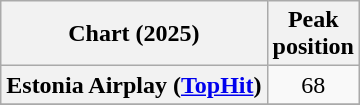<table class="wikitable plainrowheaders" style="text-align:center">
<tr>
<th scope="col">Chart (2025)</th>
<th scope="col">Peak<br>position</th>
</tr>
<tr>
<th scope="row">Estonia Airplay (<a href='#'>TopHit</a>)</th>
<td>68</td>
</tr>
<tr>
</tr>
</table>
